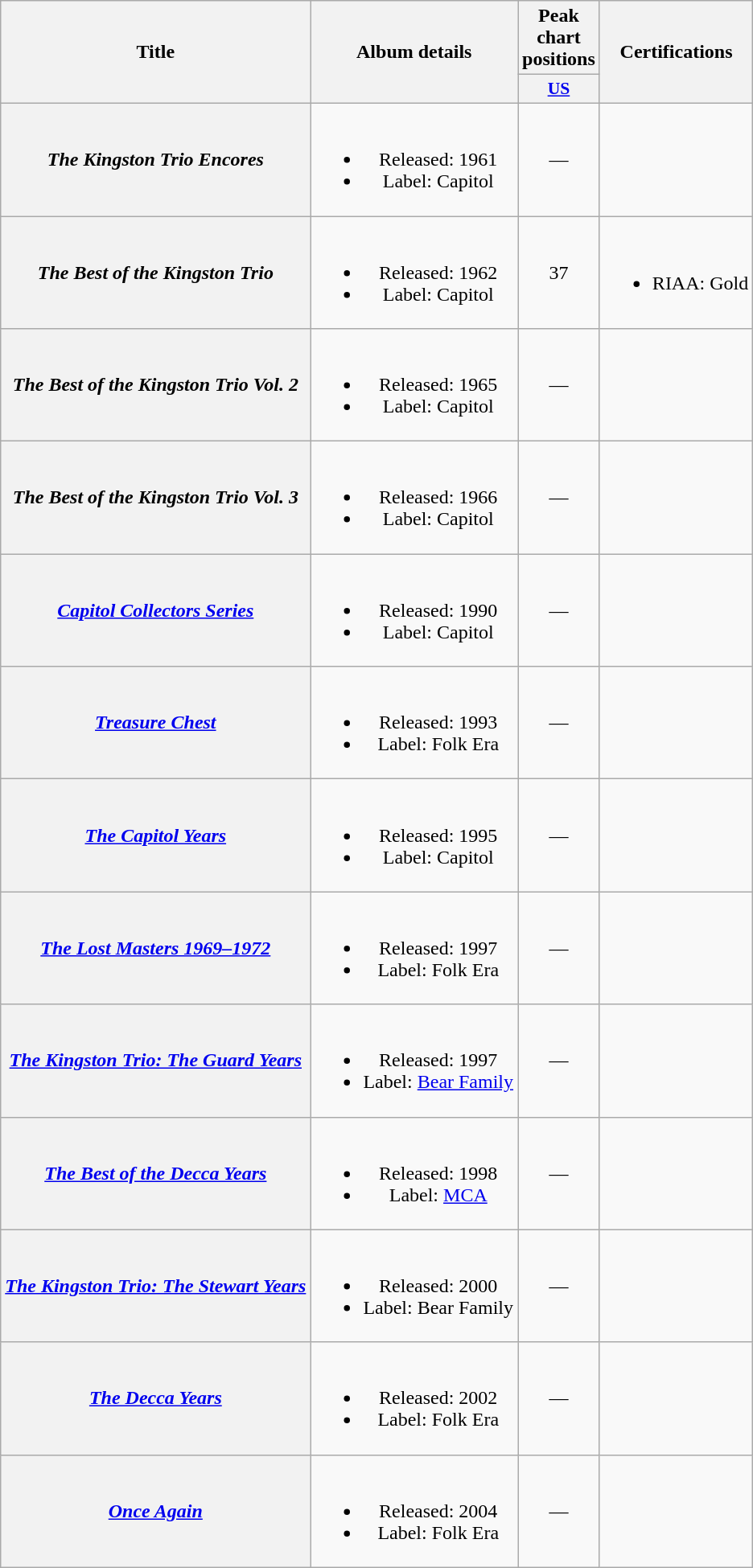<table class="wikitable plainrowheaders" style="text-align:center;">
<tr>
<th rowspan="2" scope="col">Title</th>
<th rowspan="2" scope="col">Album details</th>
<th>Peak chart positions</th>
<th rowspan="2">Certifications</th>
</tr>
<tr>
<th scope="col" style="width:2.5em;font-size:90%;"><a href='#'>US</a><br></th>
</tr>
<tr>
<th scope="row"><em>The Kingston Trio Encores</em></th>
<td><br><ul><li>Released: 1961</li><li>Label: Capitol</li></ul></td>
<td>—</td>
<td></td>
</tr>
<tr>
<th scope="row"><em>The Best of the Kingston Trio</em></th>
<td><br><ul><li>Released: 1962</li><li>Label: Capitol</li></ul></td>
<td>37</td>
<td><br><ul><li>RIAA: Gold</li></ul></td>
</tr>
<tr>
<th scope="row"><em>The Best of the Kingston Trio Vol. 2</em></th>
<td><br><ul><li>Released: 1965</li><li>Label: Capitol</li></ul></td>
<td>—</td>
<td></td>
</tr>
<tr>
<th scope="row"><em>The Best of the Kingston Trio Vol. 3</em></th>
<td><br><ul><li>Released: 1966</li><li>Label: Capitol</li></ul></td>
<td>—</td>
<td></td>
</tr>
<tr>
<th scope="row"><em><a href='#'>Capitol Collectors Series</a></em></th>
<td><br><ul><li>Released: 1990</li><li>Label: Capitol</li></ul></td>
<td>—</td>
<td></td>
</tr>
<tr>
<th scope="row"><em><a href='#'>Treasure Chest</a></em></th>
<td><br><ul><li>Released: 1993</li><li>Label: Folk Era</li></ul></td>
<td>—</td>
<td></td>
</tr>
<tr>
<th scope="row"><em><a href='#'>The Capitol Years</a></em></th>
<td><br><ul><li>Released: 1995</li><li>Label: Capitol</li></ul></td>
<td>—</td>
<td></td>
</tr>
<tr>
<th scope="row"><em><a href='#'>The Lost Masters 1969–1972</a></em></th>
<td><br><ul><li>Released: 1997</li><li>Label: Folk Era</li></ul></td>
<td>—</td>
<td></td>
</tr>
<tr>
<th scope="row"><em><a href='#'>The Kingston Trio: The Guard Years</a></em></th>
<td><br><ul><li>Released: 1997</li><li>Label: <a href='#'>Bear Family</a></li></ul></td>
<td>—</td>
<td></td>
</tr>
<tr>
<th scope="row"><em><a href='#'>The Best of the Decca Years</a></em></th>
<td><br><ul><li>Released: 1998</li><li>Label: <a href='#'>MCA</a></li></ul></td>
<td>—</td>
<td></td>
</tr>
<tr>
<th scope="row"><em><a href='#'>The Kingston Trio: The Stewart Years</a></em></th>
<td><br><ul><li>Released: 2000</li><li>Label: Bear Family</li></ul></td>
<td>—</td>
<td></td>
</tr>
<tr>
<th scope="row"><em><a href='#'>The Decca Years</a></em></th>
<td><br><ul><li>Released: 2002</li><li>Label: Folk Era</li></ul></td>
<td>—</td>
<td></td>
</tr>
<tr>
<th scope="row"><em><a href='#'>Once Again</a></em></th>
<td><br><ul><li>Released: 2004</li><li>Label: Folk Era</li></ul></td>
<td>—</td>
<td></td>
</tr>
</table>
